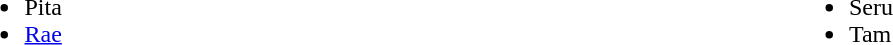<table width="90%">
<tr>
<td><br><ul><li>Pita</li><li><a href='#'>Rae</a></li></ul></td>
<td><br><ul><li>Seru</li><li>Tam</li></ul></td>
</tr>
</table>
